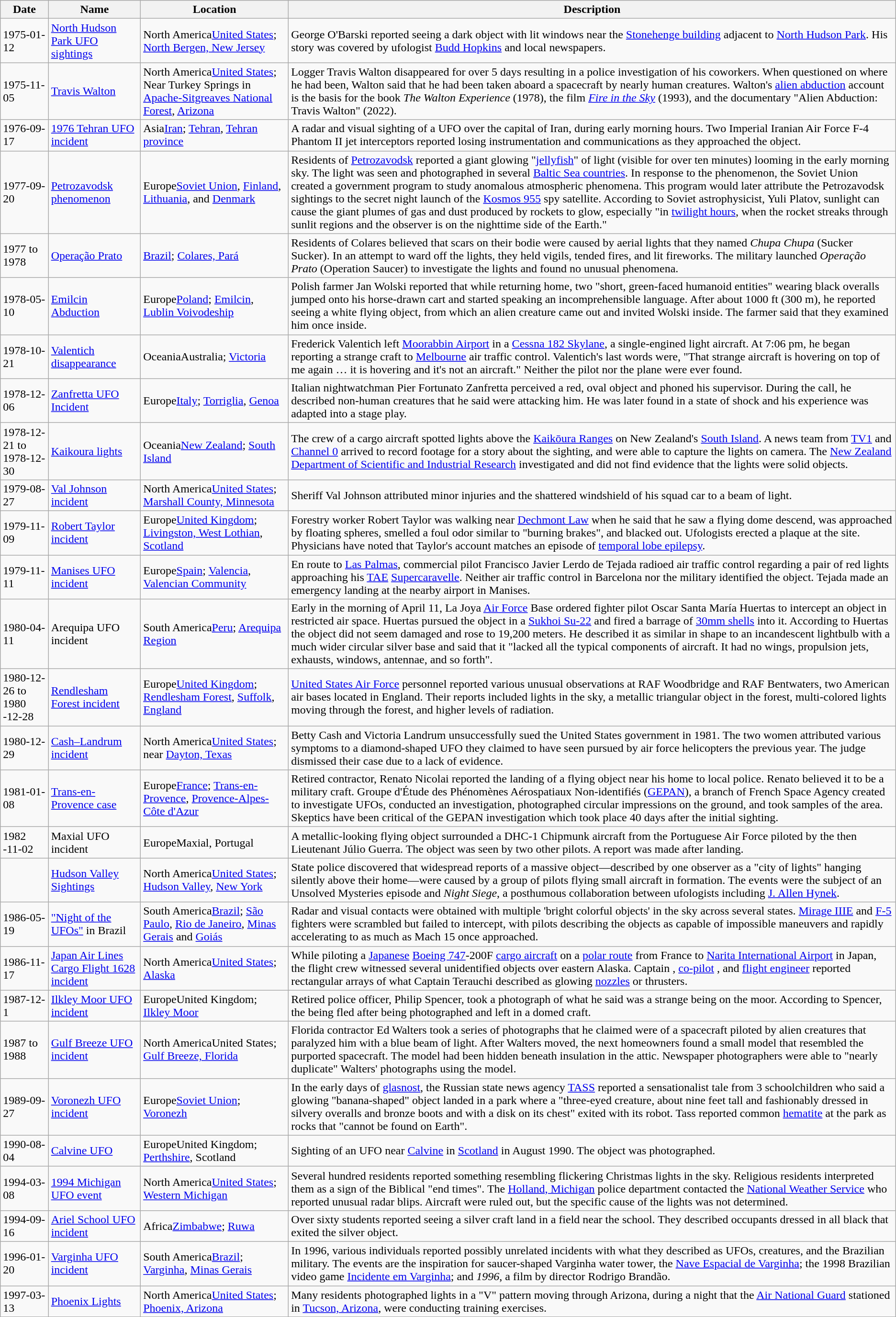<table class="wikitable sortable mw-datatable sticky-header sort-under-center">
<tr>
<th>Date</th>
<th>Name</th>
<th>Location</th>
<th>Description</th>
</tr>
<tr>
<td>1975-<wbr>01-12</td>
<td><a href='#'>North Hudson Park UFO sightings</a></td>
<td><span>North America</span><a href='#'>United States</a>; <a href='#'>North Bergen, New Jersey</a></td>
<td>George O'Barski reported seeing a dark object with lit windows near the <a href='#'>Stonehenge building</a> adjacent to <a href='#'>North Hudson Park</a>. His story was covered by ufologist <a href='#'>Budd Hopkins</a> and local newspapers.</td>
</tr>
<tr>
<td>1975-<wbr>11-05</td>
<td><a href='#'>Travis Walton</a></td>
<td><span>North America</span><a href='#'>United States</a>; Near Turkey Springs in <a href='#'>Apache-Sitgreaves National Forest</a>, <a href='#'>Arizona</a></td>
<td>Logger Travis Walton disappeared for over 5 days resulting in a police investigation of his coworkers. When questioned on where he had been, Walton said that he had been taken aboard a spacecraft by nearly human creatures. Walton's <a href='#'>alien abduction</a> account is the basis for the book <em>The Walton Experience</em> (1978), the film <em><a href='#'>Fire in the Sky</a></em> (1993), and the documentary "Alien Abduction: Travis Walton" (2022).</td>
</tr>
<tr>
<td>1976-<wbr>09-17</td>
<td><a href='#'>1976 Tehran UFO incident</a></td>
<td><span>Asia</span><a href='#'>Iran</a>; <a href='#'>Tehran</a>, <a href='#'>Tehran province</a></td>
<td>A radar and visual sighting of a UFO over the capital of Iran, during early morning hours. Two Imperial Iranian Air Force F-4 Phantom II jet interceptors reported losing instrumentation and communications as they approached the object.</td>
</tr>
<tr>
<td>1977-<wbr>09-20</td>
<td><a href='#'>Petrozavodsk phenomenon</a></td>
<td><span>Europe</span><a href='#'>Soviet Union</a>, <a href='#'>Finland</a>, <a href='#'>Lithuania</a>, and <a href='#'>Denmark</a></td>
<td>Residents of <a href='#'>Petrozavodsk</a> reported a giant glowing "<a href='#'>jellyfish</a>" of light (visible for over ten minutes) looming in the early morning sky. The light was seen and photographed in several <a href='#'>Baltic Sea countries</a>. In response to the phenomenon, the Soviet Union created a government program to study anomalous atmospheric phenomena. This program would later attribute the Petrozavodsk sightings to the secret night launch of the <a href='#'>Kosmos 955</a> spy satellite. According to Soviet astrophysicist, Yuli Platov, sunlight can cause the giant plumes of gas and dust produced by rockets to glow, especially "in <a href='#'>twilight hours</a>, when the rocket streaks through sunlit regions and the observer is on the nighttime side of the Earth."</td>
</tr>
<tr>
<td>1977 to 1978</td>
<td><a href='#'>Operação Prato</a></td>
<td><a href='#'>Brazil</a>; <a href='#'>Colares, Pará</a></td>
<td>Residents of Colares believed that scars on their bodie were caused by aerial lights that they named <em>Chupa Chupa</em> (Sucker Sucker). In an attempt to ward off the lights, they held vigils, tended fires, and lit fireworks. The military launched <em>Operação Prato</em> (Operation Saucer) to investigate the lights and found no unusual phenomena.</td>
</tr>
<tr>
<td>1978-<wbr>05-10</td>
<td><a href='#'>Emilcin Abduction</a></td>
<td><span>Europe</span><a href='#'>Poland</a>; <a href='#'>Emilcin</a>, <a href='#'>Lublin Voivodeship</a></td>
<td>Polish farmer Jan Wolski reported that while returning home, two "short, green-faced humanoid entities" wearing black overalls jumped onto his horse-drawn cart and started speaking an incomprehensible language. After about 1000 ft (300 m), he reported seeing a white flying object, from which an alien creature came out and invited Wolski inside. The farmer said that they examined him once inside.</td>
</tr>
<tr>
<td>1978-<wbr>10-21</td>
<td><a href='#'>Valentich disappearance</a></td>
<td><span>Oceania</span>Australia; <a href='#'>Victoria</a></td>
<td>Frederick Valentich left <a href='#'>Moorabbin Airport</a> in a <a href='#'>Cessna 182 Skylane</a>, a single-engined light aircraft. At 7:06 pm, he began reporting a strange craft to <a href='#'>Melbourne</a> air traffic control. Valentich's last words were, "That strange aircraft is hovering on top of me again … it is hovering and it's not an aircraft." Neither the pilot nor the plane were ever found.</td>
</tr>
<tr>
<td>1978-<wbr>12-06</td>
<td><a href='#'>Zanfretta UFO Incident</a></td>
<td><span>Europe</span><a href='#'>Italy</a>; <a href='#'>Torriglia</a>, <a href='#'>Genoa</a></td>
<td>Italian nightwatchman Pier Fortunato Zanfretta perceived a red, oval object and phoned his supervisor. During the call, he described non-human creatures that he said were attacking him. He was later found in a state of shock and his experience was adapted into a stage play.</td>
</tr>
<tr>
<td>1978-<wbr>12-21 to 1978-<wbr>12-30</td>
<td><a href='#'>Kaikoura lights</a></td>
<td><span>Oceania</span><a href='#'>New Zealand</a>; <a href='#'>South Island</a></td>
<td>The crew of a cargo aircraft spotted lights above the <a href='#'>Kaikōura Ranges</a> on New Zealand's <a href='#'>South Island</a>. A news team from <a href='#'>TV1</a> and <a href='#'>Channel 0</a> arrived to record footage for a story about the sighting, and were able to capture the lights on camera. The <a href='#'>New Zealand Department of Scientific and Industrial Research</a> investigated and did not find evidence that the lights were solid objects.</td>
</tr>
<tr>
<td>1979-<wbr>08-27</td>
<td><a href='#'>Val Johnson incident</a></td>
<td><span>North America</span><a href='#'>United States</a>; <a href='#'>Marshall County, Minnesota</a></td>
<td>Sheriff Val Johnson attributed minor injuries and the shattered windshield of his squad car to a beam of light.</td>
</tr>
<tr>
<td>1979-<wbr>11-09</td>
<td><a href='#'>Robert Taylor incident</a></td>
<td><span>Europe</span><a href='#'>United Kingdom</a>; <a href='#'>Livingston, West Lothian</a>, <a href='#'>Scotland</a></td>
<td>Forestry worker Robert Taylor was walking near <a href='#'>Dechmont Law</a> when he said that he saw a flying dome descend, was approached by floating spheres, smelled a foul odor similar to "burning brakes", and blacked out. Ufologists erected a plaque at the site. Physicians have noted that Taylor's account matches an episode of <a href='#'>temporal lobe epilepsy</a>.</td>
</tr>
<tr>
<td>1979-<wbr>11-11</td>
<td><a href='#'>Manises UFO incident</a></td>
<td><span>Europe</span><a href='#'>Spain</a>; <a href='#'>Valencia</a>, <a href='#'>Valencian Community</a></td>
<td>En route to <a href='#'>Las Palmas</a>, commercial pilot Francisco Javier Lerdo de Tejada radioed air traffic control regarding a pair of red lights approaching his <a href='#'>TAE</a> <a href='#'>Supercaravelle</a>. Neither air traffic control in Barcelona nor the military identified the object. Tejada made an emergency landing at the nearby airport in Manises.</td>
</tr>
<tr>
<td>1980-<wbr>04-11</td>
<td>Arequipa UFO incident</td>
<td><span>South America</span><a href='#'>Peru</a>; <a href='#'>Arequipa Region</a></td>
<td> Early in the morning of April 11, La Joya <a href='#'>Air Force</a> Base ordered fighter pilot Oscar Santa María Huertas to intercept an object in restricted air space. Huertas pursued the object in a <a href='#'>Sukhoi Su-22</a> and fired a barrage of <a href='#'>30mm shells</a> into it. According to Huertas the object did not seem damaged and rose to 19,200 meters. He described it as similar in shape to an incandescent lightbulb with a much wider circular silver base and said that it "lacked all the typical components of aircraft. It had no wings, propulsion jets, exhausts, windows, antennae, and so forth".</td>
</tr>
<tr>
<td>1980-<wbr>12-26 to 1980 -12-28</td>
<td><a href='#'>Rendlesham Forest incident</a></td>
<td><span>Europe</span><a href='#'>United Kingdom</a>; <a href='#'>Rendlesham Forest</a>, <a href='#'>Suffolk</a>, <a href='#'>England</a></td>
<td><a href='#'>United States Air Force</a> personnel reported various unusual observations at RAF Woodbridge and RAF Bentwaters, two American air bases located in England. Their reports included lights in the sky, a metallic triangular object in the forest, multi-colored lights moving through the forest, and higher levels of radiation.</td>
</tr>
<tr>
<td>1980-<wbr>12-29</td>
<td><a href='#'>Cash–Landrum incident</a></td>
<td><span>North America</span><a href='#'>United States</a>; near <a href='#'>Dayton, Texas</a></td>
<td>Betty Cash and Victoria Landrum unsuccessfully sued the United States government in 1981. The two women attributed various symptoms to a diamond-shaped UFO they claimed to have seen pursued by air force helicopters the previous year. The judge dismissed their case due to a lack of evidence.</td>
</tr>
<tr>
<td>1981-<wbr>01-08</td>
<td><a href='#'>Trans-en-Provence case</a></td>
<td><span>Europe</span><a href='#'>France</a>; <a href='#'>Trans-en-Provence</a>, <a href='#'>Provence-Alpes-Côte d'Azur</a></td>
<td>Retired contractor, Renato Nicolai reported the landing of a flying object near his home to local police. Renato believed it to be a military craft. Groupe d'Étude des Phénomènes Aérospatiaux Non-identifiés (<a href='#'>GEPAN</a>), a branch of French Space Agency created to investigate UFOs, conducted an investigation, photographed circular impressions on the ground, and took samples of the area. Skeptics have been critical of the GEPAN investigation which took place 40 days after the initial sighting.</td>
</tr>
<tr>
<td>1982 -11-02</td>
<td>Maxial UFO incident</td>
<td><span>Europe</span>Maxial, Portugal</td>
<td>A metallic-looking flying object surrounded a DHC-1 Chipmunk aircraft from the Portuguese Air Force piloted by the then Lieutenant Júlio Guerra. The object was seen by two other pilots. A report was made after landing.</td>
</tr>
<tr>
<td></td>
<td><a href='#'>Hudson Valley Sightings</a></td>
<td><span>North America</span><a href='#'>United States</a>; <a href='#'>Hudson Valley</a>, <a href='#'>New York</a></td>
<td>State police discovered that widespread reports of a massive object—described by one observer as a "city of lights" hanging silently above their home—were caused by a group of pilots flying small aircraft in formation. The events were the subject of an Unsolved Mysteries episode and <em>Night Siege</em>, a posthumous collaboration between ufologists including <a href='#'>J. Allen Hynek</a>.</td>
</tr>
<tr>
<td>1986-<wbr>05-19</td>
<td><a href='#'>"Night of the UFOs"</a> in Brazil</td>
<td><span>South America</span><a href='#'>Brazil</a>; <a href='#'>São Paulo</a>, <a href='#'>Rio de Janeiro</a>, <a href='#'>Minas Gerais</a> and <a href='#'>Goiás</a></td>
<td>Radar and visual contacts were obtained with multiple 'bright colorful objects' in the sky across several states. <a href='#'>Mirage IIIE</a> and <a href='#'>F-5</a> fighters were scrambled but failed to intercept, with pilots describing the objects as capable of impossible maneuvers and rapidly accelerating to as much as Mach 15 once approached.</td>
</tr>
<tr>
<td>1986-<wbr>11-17</td>
<td><a href='#'>Japan Air Lines Cargo Flight 1628 incident</a></td>
<td><span>North America</span><a href='#'>United States</a>; <a href='#'>Alaska</a></td>
<td>While piloting a <a href='#'>Japanese</a> <a href='#'>Boeing 747</a>-200F <a href='#'>cargo aircraft</a> on a <a href='#'>polar route</a> from France to <a href='#'>Narita International Airport</a> in Japan, the flight crew witnessed several unidentified objects over eastern Alaska. Captain , <a href='#'>co-pilot</a>  , and <a href='#'>flight engineer</a>  reported rectangular arrays of what Captain Terauchi described as glowing <a href='#'>nozzles</a> or thrusters.</td>
</tr>
<tr>
<td>1987-<wbr>12-1</td>
<td><a href='#'>Ilkley Moor UFO incident</a></td>
<td><span>Europe</span>United Kingdom; <a href='#'>Ilkley Moor</a></td>
<td>Retired police officer, Philip Spencer, took a photograph of what he said was a strange being on the moor. According to Spencer, the being fled after being photographed and left in a domed craft.</td>
</tr>
<tr>
<td>1987 to 1988</td>
<td><a href='#'>Gulf Breeze UFO incident</a></td>
<td><span>North America</span>United States; <a href='#'>Gulf Breeze, Florida</a></td>
<td>Florida contractor Ed Walters took a series of photographs that he claimed were of a spacecraft piloted by alien creatures that paralyzed him with a blue beam of light. After Walters moved, the next homeowners found a small model  that resembled the purported spacecraft. The model had been hidden beneath insulation in the attic. Newspaper photographers were able to "nearly duplicate" Walters' photographs using the model.</td>
</tr>
<tr>
<td>1989-<wbr>09-27</td>
<td><a href='#'>Voronezh UFO incident</a></td>
<td><span>Europe</span><a href='#'>Soviet Union</a>; <a href='#'>Voronezh</a></td>
<td>In the early days of <a href='#'>glasnost</a>, the Russian state news agency <a href='#'>TASS</a> reported a sensationalist tale from 3 schoolchildren who said a glowing "banana-shaped" object landed in a park where a "three-eyed creature, about nine feet tall and fashionably dressed in silvery overalls and bronze boots and with a disk on its chest" exited with its robot. Tass reported common <a href='#'>hematite</a> at the park as rocks that "cannot be found on Earth".</td>
</tr>
<tr>
<td>1990-08-04</td>
<td><a href='#'>Calvine UFO</a></td>
<td><span>Europe</span>United Kingdom; <a href='#'>Perthshire</a>,  Scotland</td>
<td>Sighting of an UFO near <a href='#'>Calvine</a> in <a href='#'>Scotland</a> in August 1990. The object was photographed.</td>
</tr>
<tr>
<td>1994-<wbr>03-08</td>
<td><a href='#'>1994 Michigan UFO event</a></td>
<td><span>North America</span><a href='#'>United States</a>; <a href='#'>Western Michigan</a></td>
<td>Several hundred residents reported something resembling flickering Christmas lights in the sky. Religious residents interpreted them as a sign of the Biblical "end times". The <a href='#'>Holland, Michigan</a> police department contacted the <a href='#'>National Weather Service</a> who reported unusual radar blips. Aircraft were ruled out, but the specific cause of the lights was not determined.</td>
</tr>
<tr>
<td>1994-<wbr>09-16</td>
<td><a href='#'>Ariel School UFO incident</a></td>
<td><span>Africa</span><a href='#'>Zimbabwe</a>; <a href='#'>Ruwa</a></td>
<td>Over sixty students reported seeing a silver craft land in a field near the school. They described occupants dressed in all black that exited the silver object.</td>
</tr>
<tr>
<td>1996-<wbr>01-20</td>
<td><a href='#'>Varginha UFO incident</a></td>
<td><span>South America</span><a href='#'>Brazil</a>; <a href='#'>Varginha</a>, <a href='#'>Minas Gerais</a></td>
<td>In 1996, various individuals reported possibly unrelated incidents with what they described as UFOs, creatures, and the Brazilian military. The events are the inspiration for saucer-shaped Varginha water tower, the <a href='#'>Nave Espacial de Varginha</a>; the 1998 Brazilian video game <a href='#'>Incidente em Varginha</a>; and <em>1996</em>, a film by director Rodrigo Brandão.</td>
</tr>
<tr>
<td>1997-<wbr>03-13</td>
<td><a href='#'>Phoenix Lights</a></td>
<td><span>North America</span><a href='#'>United States</a>; <a href='#'>Phoenix, Arizona</a></td>
<td>Many residents photographed lights in a "V" pattern moving through Arizona, during a night that the <a href='#'>Air National Guard</a> stationed in <a href='#'>Tucson, Arizona</a>, were conducting training exercises.</td>
</tr>
<tr>
</tr>
</table>
